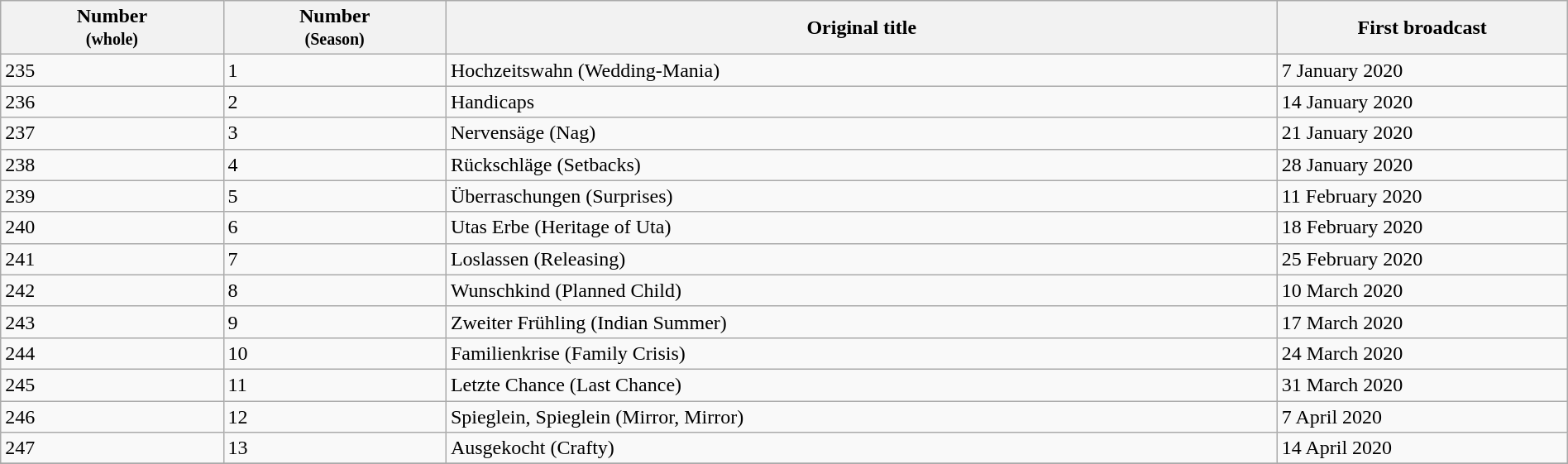<table class="wikitable" width="100%">
<tr>
<th width="75"><strong>Number</strong><br> <small> (whole) </small></th>
<th width="75"><strong>Number</strong><br> <small> (Season) </small></th>
<th width="300">Original title</th>
<th width="100">First broadcast</th>
</tr>
<tr>
<td>235</td>
<td>1</td>
<td>Hochzeitswahn (Wedding-Mania)</td>
<td>7 January 2020</td>
</tr>
<tr>
<td>236</td>
<td>2</td>
<td>Handicaps</td>
<td>14 January 2020</td>
</tr>
<tr>
<td>237</td>
<td>3</td>
<td>Nervensäge (Nag)</td>
<td>21 January 2020</td>
</tr>
<tr>
<td>238</td>
<td>4</td>
<td>Rückschläge (Setbacks)</td>
<td>28 January 2020</td>
</tr>
<tr>
<td>239</td>
<td>5</td>
<td>Überraschungen (Surprises)</td>
<td>11 February 2020</td>
</tr>
<tr>
<td>240</td>
<td>6</td>
<td>Utas Erbe (Heritage of Uta)</td>
<td>18 February 2020</td>
</tr>
<tr>
<td>241</td>
<td>7</td>
<td>Loslassen (Releasing)</td>
<td>25 February 2020</td>
</tr>
<tr>
<td>242</td>
<td>8</td>
<td>Wunschkind (Planned Child)</td>
<td>10 March 2020</td>
</tr>
<tr>
<td>243</td>
<td>9</td>
<td>Zweiter Frühling (Indian Summer)</td>
<td>17 March 2020</td>
</tr>
<tr>
<td>244</td>
<td>10</td>
<td>Familienkrise (Family Crisis)</td>
<td>24 March 2020</td>
</tr>
<tr>
<td>245</td>
<td>11</td>
<td>Letzte Chance (Last Chance)</td>
<td>31 March 2020</td>
</tr>
<tr>
<td>246</td>
<td>12</td>
<td>Spieglein, Spieglein (Mirror, Mirror)</td>
<td>7 April 2020</td>
</tr>
<tr>
<td>247</td>
<td>13</td>
<td>Ausgekocht (Crafty)</td>
<td>14 April 2020</td>
</tr>
<tr>
</tr>
</table>
